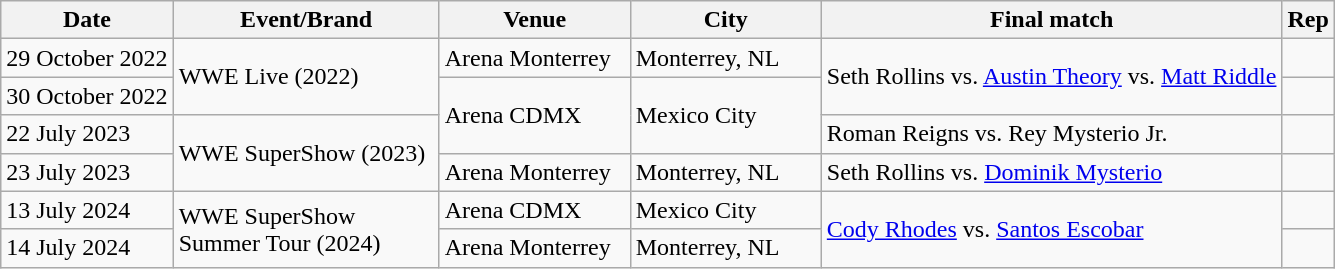<table class="wikitable">
<tr>
<th>Date</th>
<th style="width:170px;">Event/Brand</th>
<th style="width:120px;">Venue</th>
<th style="width:120px;">City</th>
<th>Final match</th>
<th>Rep</th>
</tr>
<tr>
<td>29 October 2022</td>
<td rowspan="2">WWE Live (2022)</td>
<td>Arena Monterrey</td>
<td>Monterrey, NL</td>
<td rowspan="2">Seth Rollins vs. <a href='#'>Austin Theory</a> vs. <a href='#'>Matt Riddle</a></td>
<td></td>
</tr>
<tr>
<td>30 October 2022</td>
<td rowspan="2">Arena CDMX</td>
<td rowspan="2">Mexico City</td>
<td></td>
</tr>
<tr>
<td>22 July 2023</td>
<td rowspan="2">WWE SuperShow (2023)</td>
<td>Roman Reigns vs. Rey Mysterio Jr.</td>
<td></td>
</tr>
<tr>
<td>23 July 2023</td>
<td>Arena Monterrey</td>
<td>Monterrey, NL</td>
<td>Seth Rollins vs. <a href='#'>Dominik Mysterio</a></td>
<td></td>
</tr>
<tr>
<td>13 July 2024</td>
<td rowspan="2">WWE SuperShow Summer Tour (2024)</td>
<td>Arena CDMX</td>
<td>Mexico City</td>
<td rowspan="2"><a href='#'>Cody Rhodes</a> vs. <a href='#'>Santos Escobar</a></td>
<td></td>
</tr>
<tr>
<td>14 July 2024</td>
<td>Arena Monterrey</td>
<td>Monterrey, NL</td>
<td></td>
</tr>
</table>
